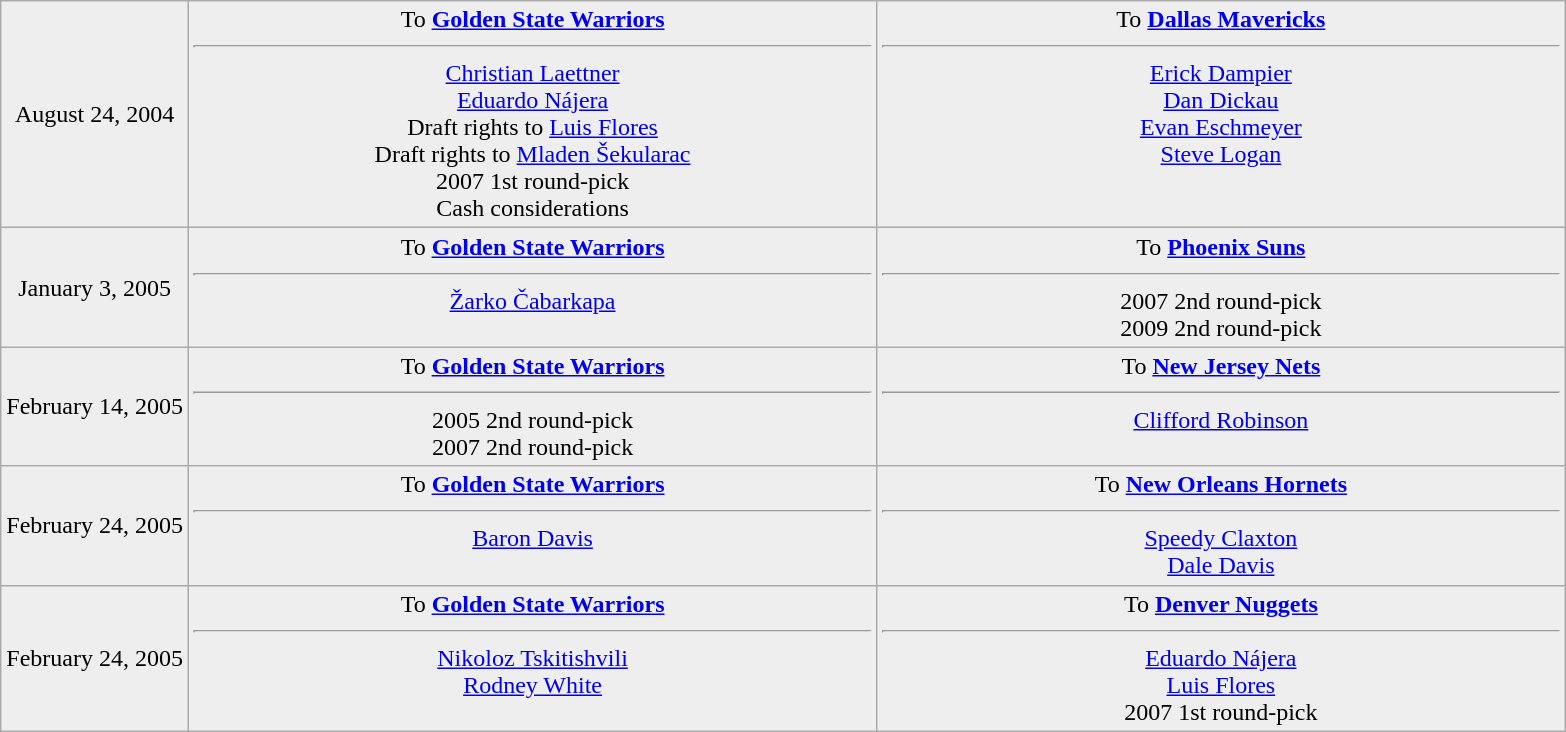<table class="wikitable sortable sortable" style="text-align: center">
<tr style="background:#eee;">
<td style="width:12%">August 24, 2004</td>
<td style="width:44%; vertical-align:top;">To <strong><a href='#'>Golden State Warriors</a></strong><hr><a href='#'>Christian Laettner</a><br><a href='#'>Eduardo Nájera</a><br>Draft rights to <a href='#'>Luis Flores</a><br>Draft rights to <a href='#'>Mladen Šekularac</a><br>2007 1st round-pick<br>Cash considerations</td>
<td style="width:44%; vertical-align:top;">To <strong><a href='#'>Dallas Mavericks</a></strong><hr><a href='#'>Erick Dampier</a><br><a href='#'>Dan Dickau</a><br><a href='#'>Evan Eschmeyer</a><br><a href='#'>Steve Logan</a></td>
</tr>
<tr style="background:#eee;">
<td style="width:12%">January 3, 2005</td>
<td style="width:44%; vertical-align:top;">To <strong><a href='#'>Golden State Warriors</a></strong><hr><a href='#'>Žarko Čabarkapa</a></td>
<td style="width:44%; vertical-align:top;">To <strong><a href='#'>Phoenix Suns</a></strong><hr>2007 2nd round-pick<br>2009 2nd round-pick</td>
</tr>
<tr style="background:#eee;">
<td style="width:12%">February 14, 2005</td>
<td style="width:44%; vertical-align:top;">To <strong><a href='#'>Golden State Warriors</a></strong><hr>2005 2nd round-pick<br>2007 2nd round-pick</td>
<td style="width:44%; vertical-align:top;">To <strong><a href='#'>New Jersey Nets</a></strong><hr><a href='#'>Clifford Robinson</a></td>
</tr>
<tr style="background:#eee;">
<td style="width:12%">February 24, 2005</td>
<td style="width:44%; vertical-align:top;">To <strong><a href='#'>Golden State Warriors</a></strong><hr><a href='#'>Baron Davis</a></td>
<td style="width:44%; vertical-align:top;">To <strong><a href='#'>New Orleans Hornets</a></strong><hr><a href='#'>Speedy Claxton</a><br><a href='#'>Dale Davis</a></td>
</tr>
<tr style="background:#eee;">
<td style="width:12%">February 24, 2005</td>
<td style="width:44%; vertical-align:top;">To <strong><a href='#'>Golden State Warriors</a></strong><hr><a href='#'>Nikoloz Tskitishvili</a><br><a href='#'>Rodney White</a></td>
<td style="width:44%; vertical-align:top;">To <strong><a href='#'>Denver Nuggets</a></strong><hr><a href='#'>Eduardo Nájera</a><br><a href='#'>Luis Flores</a><br>2007 1st round-pick</td>
</tr>
</table>
